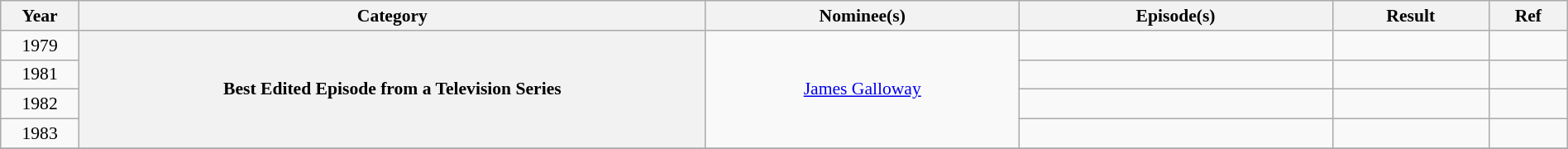<table class="wikitable plainrowheaders" style="font-size: 90%; text-align:center" width=100%>
<tr>
<th scope="col" width="5%">Year</th>
<th scope="col" width="40%">Category</th>
<th scope="col" width="20%">Nominee(s)</th>
<th scope="col" width="20%">Episode(s)</th>
<th scope="col" width="10%">Result</th>
<th scope="col" width="5%">Ref</th>
</tr>
<tr>
<td>1979</td>
<th scope="row" style="text-align:center" rowspan="4">Best Edited Episode from a Television Series</th>
<td rowspan="4"><a href='#'>James Galloway</a></td>
<td></td>
<td></td>
<td></td>
</tr>
<tr>
<td>1981</td>
<td></td>
<td></td>
<td></td>
</tr>
<tr>
<td>1982</td>
<td></td>
<td></td>
<td></td>
</tr>
<tr>
<td>1983</td>
<td></td>
<td></td>
<td></td>
</tr>
<tr>
</tr>
</table>
